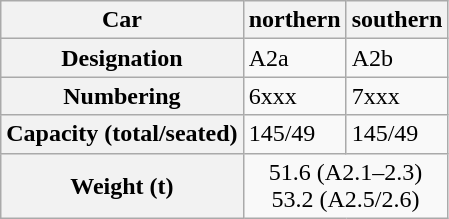<table class="wikitable">
<tr>
<th>Car</th>
<th>northern</th>
<th>southern</th>
</tr>
<tr>
<th>Designation</th>
<td>A2a</td>
<td>A2b</td>
</tr>
<tr>
<th>Numbering</th>
<td>6xxx</td>
<td>7xxx</td>
</tr>
<tr>
<th>Capacity (total/seated)</th>
<td>145/49</td>
<td>145/49</td>
</tr>
<tr>
<th>Weight (t)</th>
<td colspan="2" style="text-align: center;">51.6  (A2.1–2.3) <br> 53.2  (A2.5/2.6)</td>
</tr>
</table>
